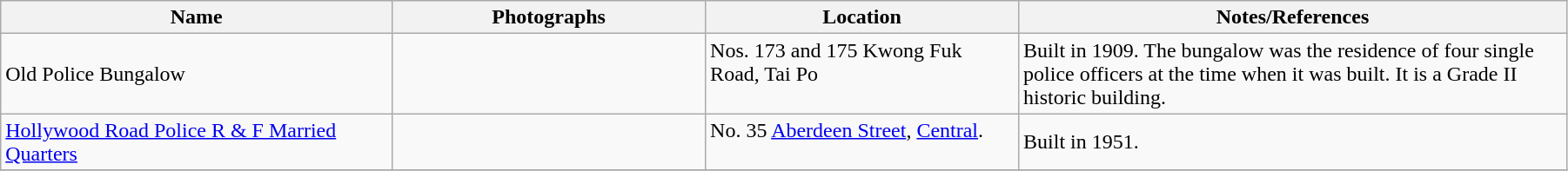<table class="wikitable sortable" style="width:95%">
<tr>
<th width="25%">Name</th>
<th width="20%">Photographs</th>
<th width="20%">Location</th>
<th width="35%">Notes/References</th>
</tr>
<tr>
<td>Old Police Bungalow</td>
<td></td>
<td>Nos. 173 and 175 Kwong Fuk Road, Tai Po<br><br></td>
<td>Built in 1909. The bungalow was the residence of four single police officers at the time when it was built. It is a Grade II historic building.</td>
</tr>
<tr>
<td><a href='#'>Hollywood Road Police R & F Married Quarters</a></td>
<td></td>
<td>No. 35 <a href='#'>Aberdeen Street</a>, <a href='#'>Central</a>.<br><br></td>
<td>Built in 1951.</td>
</tr>
<tr>
</tr>
</table>
